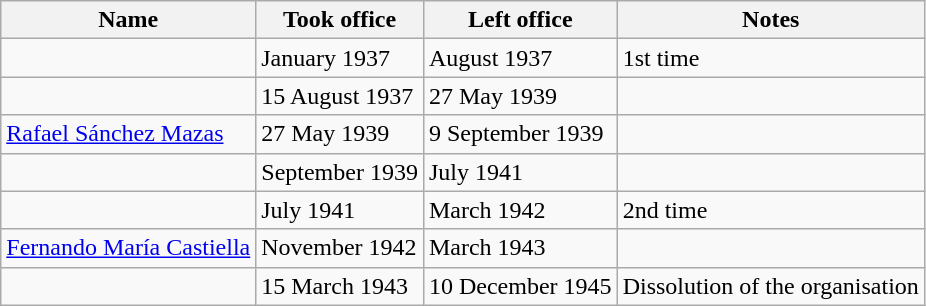<table class="wikitable">
<tr>
<th>Name</th>
<th>Took office</th>
<th>Left office</th>
<th>Notes</th>
</tr>
<tr>
<td></td>
<td>January 1937</td>
<td>August 1937</td>
<td>1st time</td>
</tr>
<tr>
<td></td>
<td>15 August 1937</td>
<td>27 May 1939</td>
<td></td>
</tr>
<tr>
<td><a href='#'>Rafael Sánchez Mazas</a></td>
<td>27 May 1939</td>
<td>9 September 1939</td>
<td></td>
</tr>
<tr>
<td></td>
<td>September 1939</td>
<td>July 1941</td>
<td></td>
</tr>
<tr>
<td></td>
<td>July 1941</td>
<td>March 1942</td>
<td>2nd time</td>
</tr>
<tr>
<td><a href='#'>Fernando María Castiella</a></td>
<td>November 1942</td>
<td>March 1943</td>
<td></td>
</tr>
<tr>
<td></td>
<td>15 March 1943</td>
<td>10 December 1945</td>
<td>Dissolution of the organisation</td>
</tr>
</table>
